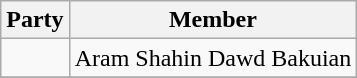<table class=wikitable>
<tr>
<th>Party</th>
<th>Member</th>
</tr>
<tr>
<td rowspan=1></td>
<td>Aram Shahin Dawd Bakuian</td>
</tr>
<tr>
</tr>
</table>
